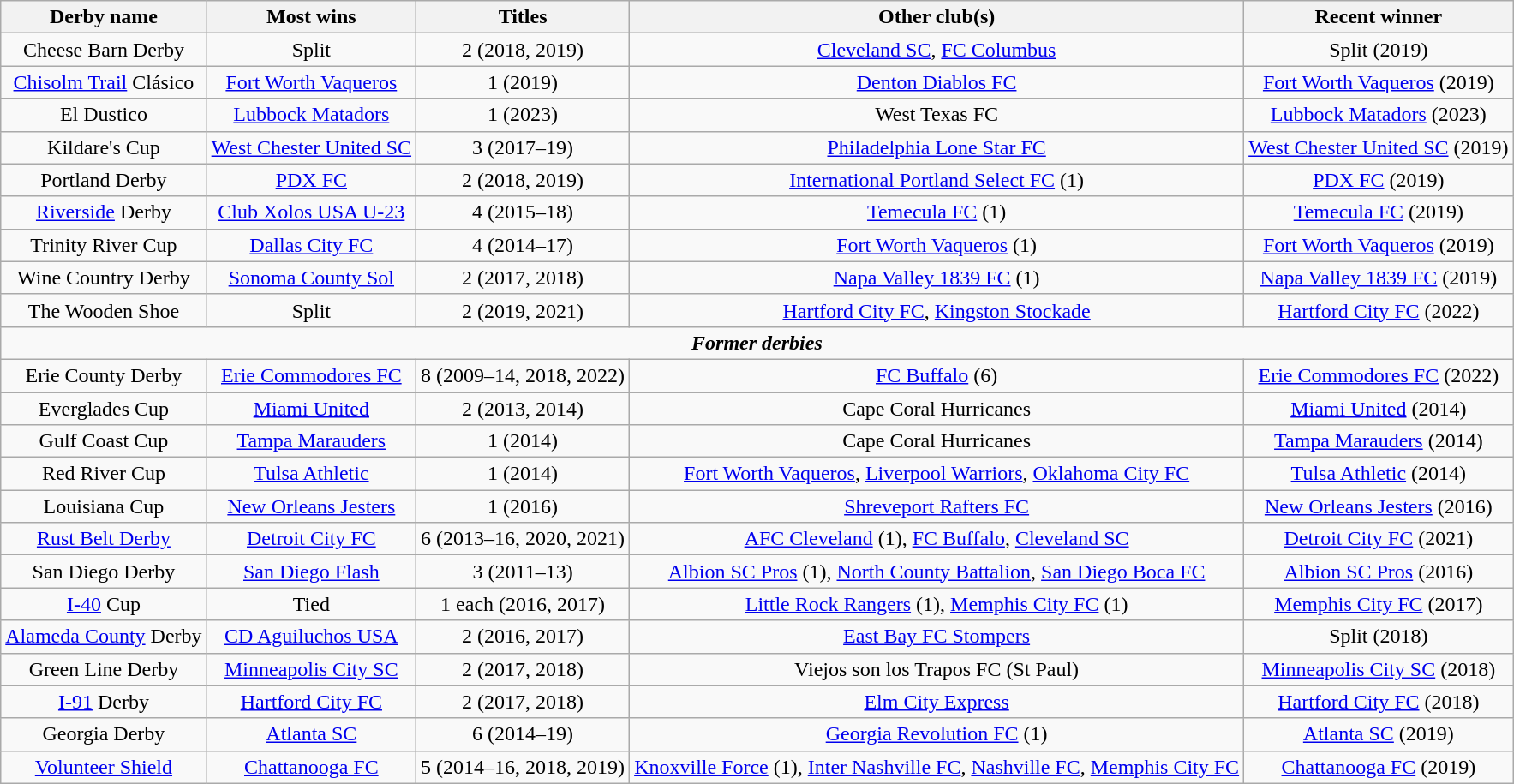<table class="wikitable" style="text-align:center;">
<tr>
<th>Derby name</th>
<th>Most wins</th>
<th>Titles</th>
<th>Other club(s)</th>
<th>Recent winner</th>
</tr>
<tr>
<td>Cheese Barn Derby</td>
<td>Split</td>
<td>2 (2018, 2019)</td>
<td><a href='#'>Cleveland SC</a>, <a href='#'>FC Columbus</a></td>
<td>Split (2019)</td>
</tr>
<tr>
<td><a href='#'>Chisolm Trail</a> Clásico</td>
<td><a href='#'>Fort Worth Vaqueros</a></td>
<td>1 (2019)</td>
<td><a href='#'>Denton Diablos FC</a></td>
<td><a href='#'>Fort Worth Vaqueros</a> (2019)</td>
</tr>
<tr>
<td>El Dustico</td>
<td><a href='#'>Lubbock Matadors</a></td>
<td>1 (2023)</td>
<td>West Texas FC</td>
<td><a href='#'>Lubbock Matadors</a> (2023)</td>
</tr>
<tr>
<td>Kildare's Cup</td>
<td><a href='#'>West Chester United SC</a></td>
<td>3 (2017–19)</td>
<td><a href='#'>Philadelphia Lone Star FC</a></td>
<td><a href='#'>West Chester United SC</a> (2019)</td>
</tr>
<tr>
<td>Portland Derby</td>
<td><a href='#'>PDX FC</a></td>
<td>2 (2018, 2019)</td>
<td><a href='#'>International Portland Select FC</a> (1)</td>
<td><a href='#'>PDX FC</a> (2019)</td>
</tr>
<tr>
<td><a href='#'>Riverside</a> Derby</td>
<td><a href='#'>Club Xolos USA U-23</a></td>
<td>4 (2015–18)</td>
<td><a href='#'>Temecula FC</a> (1)</td>
<td><a href='#'>Temecula FC</a> (2019)</td>
</tr>
<tr>
<td>Trinity River Cup</td>
<td><a href='#'>Dallas City FC</a></td>
<td>4 (2014–17)</td>
<td><a href='#'>Fort Worth Vaqueros</a> (1)</td>
<td><a href='#'>Fort Worth Vaqueros</a> (2019)</td>
</tr>
<tr>
<td>Wine Country Derby</td>
<td><a href='#'>Sonoma County Sol</a></td>
<td>2 (2017, 2018)</td>
<td><a href='#'>Napa Valley 1839 FC</a> (1)</td>
<td><a href='#'>Napa Valley 1839 FC</a> (2019)</td>
</tr>
<tr>
<td>The Wooden Shoe</td>
<td>Split</td>
<td>2 (2019, 2021)</td>
<td><a href='#'>Hartford City FC</a>, <a href='#'>Kingston Stockade</a></td>
<td><a href='#'>Hartford City FC</a> (2022)</td>
</tr>
<tr>
<td colspan="5" style="text-align:center;"><strong><em>Former derbies</em></strong></td>
</tr>
<tr>
<td>Erie County Derby</td>
<td><a href='#'>Erie Commodores FC</a></td>
<td>8 (2009–14, 2018, 2022)</td>
<td><a href='#'>FC Buffalo</a> (6)</td>
<td><a href='#'>Erie Commodores FC</a> (2022)</td>
</tr>
<tr>
<td>Everglades Cup</td>
<td><a href='#'>Miami United</a></td>
<td>2 (2013, 2014)</td>
<td>Cape Coral Hurricanes</td>
<td><a href='#'>Miami United</a> (2014)</td>
</tr>
<tr>
<td>Gulf Coast Cup</td>
<td><a href='#'>Tampa Marauders</a></td>
<td>1 (2014)</td>
<td>Cape Coral Hurricanes</td>
<td><a href='#'>Tampa Marauders</a> (2014)</td>
</tr>
<tr>
<td>Red River Cup</td>
<td><a href='#'>Tulsa Athletic</a></td>
<td>1 (2014)</td>
<td><a href='#'>Fort Worth Vaqueros</a>, <a href='#'>Liverpool Warriors</a>, <a href='#'>Oklahoma City FC</a></td>
<td><a href='#'>Tulsa Athletic</a> (2014)</td>
</tr>
<tr>
<td>Louisiana Cup</td>
<td><a href='#'>New Orleans Jesters</a></td>
<td>1 (2016)</td>
<td><a href='#'>Shreveport Rafters FC</a></td>
<td><a href='#'>New Orleans Jesters</a> (2016)</td>
</tr>
<tr>
<td><a href='#'>Rust Belt Derby</a></td>
<td><a href='#'>Detroit City FC</a></td>
<td>6 (2013–16, 2020, 2021)</td>
<td><a href='#'>AFC Cleveland</a> (1), <a href='#'>FC Buffalo</a>, <a href='#'>Cleveland SC</a></td>
<td><a href='#'>Detroit City FC</a> (2021)</td>
</tr>
<tr>
<td>San Diego Derby</td>
<td><a href='#'>San Diego Flash</a></td>
<td>3 (2011–13)</td>
<td><a href='#'>Albion SC Pros</a> (1), <a href='#'>North County Battalion</a>, <a href='#'>San Diego Boca FC</a></td>
<td><a href='#'>Albion SC Pros</a> (2016)</td>
</tr>
<tr>
<td><a href='#'>I-40</a> Cup</td>
<td>Tied</td>
<td>1 each (2016, 2017)</td>
<td><a href='#'>Little Rock Rangers</a> (1), <a href='#'>Memphis City FC</a> (1)</td>
<td><a href='#'>Memphis City FC</a> (2017)</td>
</tr>
<tr>
<td><a href='#'>Alameda County</a> Derby</td>
<td><a href='#'>CD Aguiluchos USA</a></td>
<td>2 (2016, 2017)</td>
<td><a href='#'>East Bay FC Stompers</a></td>
<td>Split (2018)</td>
</tr>
<tr>
<td>Green Line Derby</td>
<td><a href='#'>Minneapolis City SC</a></td>
<td>2 (2017, 2018)</td>
<td>Viejos son los Trapos FC (St Paul)</td>
<td><a href='#'>Minneapolis City SC</a> (2018)</td>
</tr>
<tr>
<td><a href='#'>I-91</a> Derby</td>
<td><a href='#'>Hartford City FC</a></td>
<td>2 (2017, 2018)</td>
<td><a href='#'>Elm City Express</a></td>
<td><a href='#'>Hartford City FC</a> (2018)</td>
</tr>
<tr>
<td>Georgia Derby</td>
<td><a href='#'>Atlanta SC</a></td>
<td>6 (2014–19)</td>
<td><a href='#'>Georgia Revolution FC</a> (1)</td>
<td><a href='#'>Atlanta SC</a> (2019)</td>
</tr>
<tr>
<td><a href='#'>Volunteer Shield</a></td>
<td><a href='#'>Chattanooga FC</a></td>
<td>5 (2014–16, 2018, 2019)</td>
<td><a href='#'>Knoxville Force</a> (1), <a href='#'>Inter Nashville FC</a>, <a href='#'>Nashville FC</a>, <a href='#'>Memphis City FC</a></td>
<td><a href='#'>Chattanooga FC</a> (2019)</td>
</tr>
</table>
